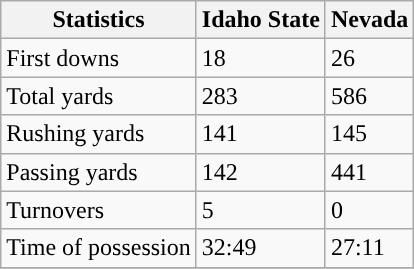<table class="wikitable">
<tr>
<th>Statistics</th>
<th>Idaho State</th>
<th>Nevada</th>
</tr>
<tr>
<td>First downs</td>
<td>18</td>
<td>26</td>
</tr>
<tr>
<td>Total yards</td>
<td>283</td>
<td>586</td>
</tr>
<tr>
<td>Rushing yards</td>
<td>141</td>
<td>145</td>
</tr>
<tr>
<td>Passing yards</td>
<td>142</td>
<td>441</td>
</tr>
<tr>
<td>Turnovers</td>
<td>5</td>
<td>0</td>
</tr>
<tr>
<td>Time of possession</td>
<td>32:49</td>
<td>27:11</td>
</tr>
<tr>
</tr>
</table>
